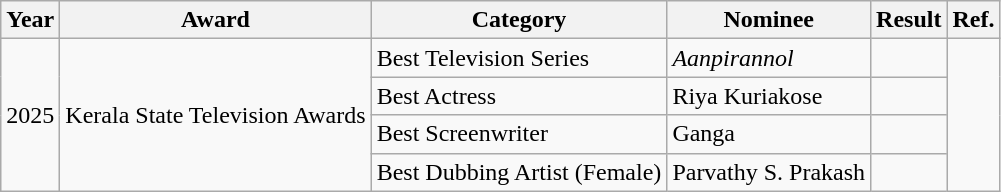<table class="wikitable sortable">
<tr>
<th>Year</th>
<th>Award</th>
<th>Category</th>
<th>Nominee</th>
<th>Result</th>
<th>Ref.</th>
</tr>
<tr>
<td rowspan="4">2025</td>
<td rowspan="4">Kerala State Television Awards</td>
<td>Best Television Series</td>
<td><em>Aanpirannol</em></td>
<td></td>
<td rowspan="4"></td>
</tr>
<tr>
<td>Best Actress</td>
<td>Riya Kuriakose</td>
<td></td>
</tr>
<tr>
<td>Best Screenwriter</td>
<td>Ganga</td>
<td></td>
</tr>
<tr>
<td>Best Dubbing Artist (Female)</td>
<td>Parvathy S. Prakash</td>
<td></td>
</tr>
</table>
